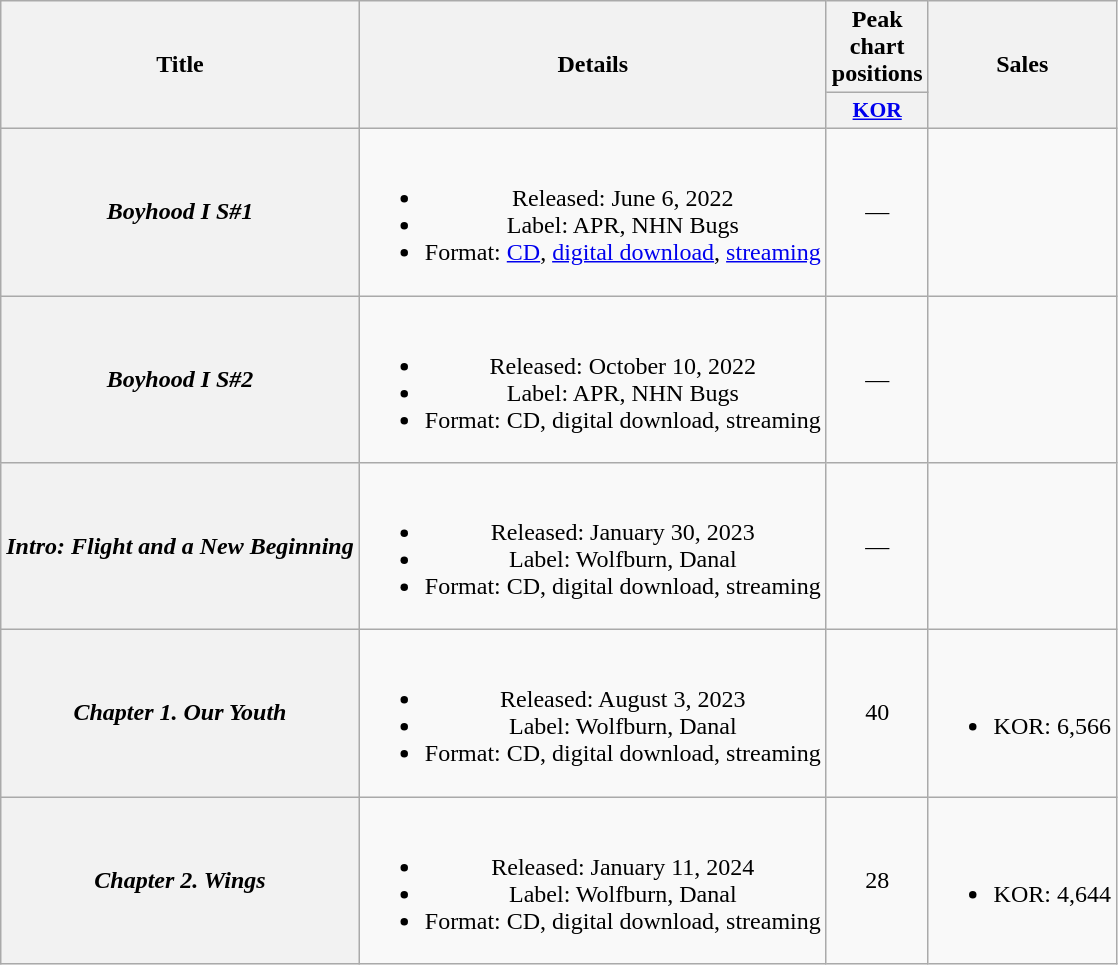<table class="wikitable plainrowheaders" style="text-align:center;">
<tr>
<th scope="col" rowspan="2">Title</th>
<th scope="col" rowspan="2">Details</th>
<th scope="col">Peak chart positions</th>
<th scope="col" rowspan="2">Sales</th>
</tr>
<tr>
<th scope="col" style="width:3em;font-size:90%;"><a href='#'>KOR</a><br></th>
</tr>
<tr>
<th scope="row"><em>Boyhood I S#1</em></th>
<td><br><ul><li>Released: June 6, 2022</li><li>Label: APR, NHN Bugs</li><li>Format: <a href='#'>CD</a>, <a href='#'>digital download</a>, <a href='#'>streaming</a></li></ul></td>
<td>—</td>
<td></td>
</tr>
<tr>
<th scope="row"><em>Boyhood I S#2</em></th>
<td><br><ul><li>Released: October 10, 2022</li><li>Label: APR, NHN Bugs</li><li>Format: CD, digital download, streaming</li></ul></td>
<td>—</td>
<td></td>
</tr>
<tr>
<th scope="row"><em>Intro: Flight and a New Beginning</em></th>
<td><br><ul><li>Released: January 30, 2023</li><li>Label: Wolfburn, Danal</li><li>Format: CD, digital download, streaming</li></ul></td>
<td>—</td>
<td></td>
</tr>
<tr>
<th scope="row"><em>Chapter 1. Our Youth</em></th>
<td><br><ul><li>Released: August 3, 2023</li><li>Label: Wolfburn, Danal</li><li>Format: CD, digital download, streaming</li></ul></td>
<td>40</td>
<td><br><ul><li>KOR:  6,566</li></ul></td>
</tr>
<tr>
<th scope="row"><em>Chapter 2. Wings</em></th>
<td><br><ul><li>Released: January 11, 2024</li><li>Label: Wolfburn, Danal</li><li>Format: CD, digital download, streaming</li></ul></td>
<td>28</td>
<td><br><ul><li>KOR: 4,644</li></ul></td>
</tr>
</table>
